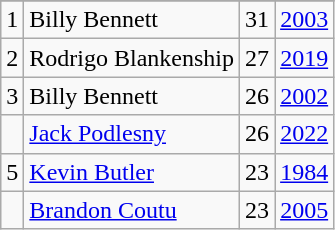<table class="wikitable">
<tr>
</tr>
<tr>
<td>1</td>
<td>Billy Bennett</td>
<td>31</td>
<td><a href='#'>2003</a></td>
</tr>
<tr>
<td>2</td>
<td>Rodrigo Blankenship</td>
<td>27</td>
<td><a href='#'>2019</a></td>
</tr>
<tr>
<td>3</td>
<td>Billy Bennett</td>
<td>26</td>
<td><a href='#'>2002</a></td>
</tr>
<tr>
<td></td>
<td><a href='#'>Jack Podlesny</a></td>
<td>26</td>
<td><a href='#'>2022</a></td>
</tr>
<tr>
<td>5</td>
<td><a href='#'>Kevin Butler</a></td>
<td>23</td>
<td><a href='#'>1984</a></td>
</tr>
<tr>
<td></td>
<td><a href='#'>Brandon Coutu</a></td>
<td>23</td>
<td><a href='#'>2005</a></td>
</tr>
</table>
